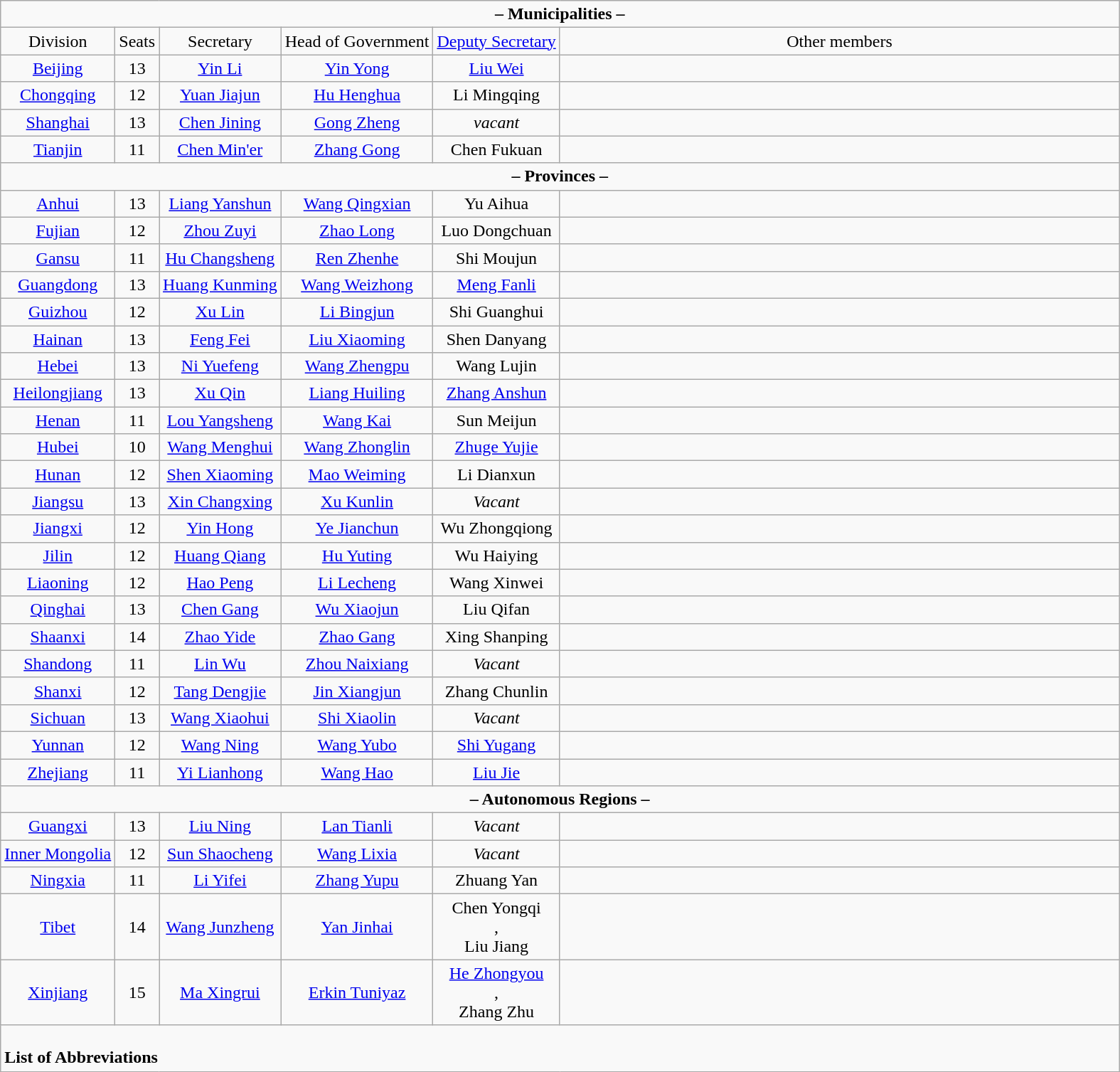<table class="wikitable">
<tr>
<td colspan=6 align=center><strong>– Municipalities –</strong></td>
</tr>
<tr align=center>
<td>Division</td>
<td>Seats</td>
<td>Secretary</td>
<td>Head of Government<br></td>
<td><a href='#'>Deputy Secretary</a><br></td>
<td width=50%>Other members</td>
</tr>
<tr align=center>
<td><a href='#'>Beijing</a></td>
<td>13</td>
<td><a href='#'>Yin Li</a><br></td>
<td><a href='#'>Yin Yong</a></td>
<td><a href='#'>Liu Wei</a></td>
<td align=left></td>
</tr>
<tr align=center>
<td><a href='#'>Chongqing</a></td>
<td>12</td>
<td><a href='#'>Yuan Jiajun</a><br></td>
<td><a href='#'>Hu Henghua</a></td>
<td>Li Mingqing</td>
<td align=left></td>
</tr>
<tr align=center>
<td><a href='#'>Shanghai</a></td>
<td>13</td>
<td><a href='#'>Chen Jining</a><br></td>
<td><a href='#'>Gong Zheng</a></td>
<td><em>vacant</em></td>
<td align=left></td>
</tr>
<tr align=center>
<td><a href='#'>Tianjin</a></td>
<td>11</td>
<td><a href='#'>Chen Min'er</a><br></td>
<td><a href='#'>Zhang Gong</a></td>
<td>Chen Fukuan</td>
<td align=left></td>
</tr>
<tr>
<td colspan=6 align=center><strong>– Provinces –</strong></td>
</tr>
<tr align=center>
<td><a href='#'>Anhui</a></td>
<td>13</td>
<td><a href='#'>Liang Yanshun</a></td>
<td><a href='#'>Wang Qingxian</a></td>
<td>Yu Aihua<br></td>
<td align=left></td>
</tr>
<tr align=center>
<td><a href='#'>Fujian</a></td>
<td>12</td>
<td><a href='#'>Zhou Zuyi</a></td>
<td><a href='#'>Zhao Long</a></td>
<td>Luo Dongchuan</td>
<td align=left></td>
</tr>
<tr align=center>
<td><a href='#'>Gansu</a></td>
<td>11</td>
<td><a href='#'>Hu Changsheng</a></td>
<td><a href='#'>Ren Zhenhe</a></td>
<td>Shi Moujun</td>
<td align=left></td>
</tr>
<tr align=center>
<td><a href='#'>Guangdong</a></td>
<td>13</td>
<td><a href='#'>Huang Kunming</a><br></td>
<td><a href='#'>Wang Weizhong</a></td>
<td><a href='#'>Meng Fanli</a><br></td>
<td align=left></td>
</tr>
<tr align=center>
<td><a href='#'>Guizhou</a></td>
<td>12</td>
<td><a href='#'>Xu Lin</a></td>
<td><a href='#'>Li Bingjun</a></td>
<td>Shi Guanghui<br></td>
<td align=left></td>
</tr>
<tr align=center>
<td><a href='#'>Hainan</a></td>
<td>13</td>
<td><a href='#'>Feng Fei</a></td>
<td><a href='#'>Liu Xiaoming</a></td>
<td>Shen Danyang<br></td>
<td align=left></td>
</tr>
<tr align=center>
<td><a href='#'>Hebei</a></td>
<td>13</td>
<td><a href='#'>Ni Yuefeng</a></td>
<td><a href='#'>Wang Zhengpu</a></td>
<td>Wang Lujin</td>
<td align=left></td>
</tr>
<tr align=center>
<td><a href='#'>Heilongjiang</a></td>
<td>13</td>
<td><a href='#'>Xu Qin</a></td>
<td><a href='#'>Liang Huiling</a></td>
<td><a href='#'>Zhang Anshun</a></td>
<td align=left></td>
</tr>
<tr align=center>
<td><a href='#'>Henan</a></td>
<td>11</td>
<td><a href='#'>Lou Yangsheng</a></td>
<td><a href='#'>Wang Kai</a></td>
<td>Sun Meijun<br></td>
<td align=left></td>
</tr>
<tr align=center>
<td><a href='#'>Hubei</a></td>
<td>10</td>
<td><a href='#'>Wang Menghui</a></td>
<td><a href='#'>Wang Zhonglin</a></td>
<td><a href='#'>Zhuge Yujie</a></td>
<td align=left></td>
</tr>
<tr align=center>
<td><a href='#'>Hunan</a></td>
<td>12</td>
<td><a href='#'>Shen Xiaoming</a></td>
<td><a href='#'>Mao Weiming</a></td>
<td>Li Dianxun</td>
<td align=left></td>
</tr>
<tr align=center>
<td><a href='#'>Jiangsu</a></td>
<td>13</td>
<td><a href='#'>Xin Changxing</a></td>
<td><a href='#'>Xu Kunlin</a></td>
<td><em>Vacant</em></td>
<td align=left></td>
</tr>
<tr align=center>
<td><a href='#'>Jiangxi</a></td>
<td>12</td>
<td><a href='#'>Yin Hong</a></td>
<td><a href='#'>Ye Jianchun</a></td>
<td>Wu Zhongqiong<br></td>
<td align=left></td>
</tr>
<tr align=center>
<td><a href='#'>Jilin</a></td>
<td>12</td>
<td><a href='#'>Huang Qiang</a></td>
<td><a href='#'>Hu Yuting</a></td>
<td>Wu Haiying</td>
<td align=left></td>
</tr>
<tr align=center>
<td><a href='#'>Liaoning</a></td>
<td>12</td>
<td><a href='#'>Hao Peng</a></td>
<td><a href='#'>Li Lecheng</a></td>
<td>Wang Xinwei<br></td>
<td align=left></td>
</tr>
<tr align=center>
<td><a href='#'>Qinghai</a></td>
<td>13</td>
<td><a href='#'>Chen Gang</a></td>
<td><a href='#'>Wu Xiaojun</a></td>
<td>Liu Qifan</td>
<td align=left></td>
</tr>
<tr align=center>
<td><a href='#'>Shaanxi</a></td>
<td>14</td>
<td><a href='#'>Zhao Yide</a></td>
<td><a href='#'>Zhao Gang</a></td>
<td>Xing Shanping</td>
<td align=left></td>
</tr>
<tr align=center>
<td><a href='#'>Shandong</a></td>
<td>11</td>
<td><a href='#'>Lin Wu</a></td>
<td><a href='#'>Zhou Naixiang</a></td>
<td><em>Vacant</em></td>
<td align=left></td>
</tr>
<tr align=center>
<td><a href='#'>Shanxi</a></td>
<td>12</td>
<td><a href='#'>Tang Dengjie</a></td>
<td><a href='#'>Jin Xiangjun</a></td>
<td>Zhang Chunlin</td>
<td align=left></td>
</tr>
<tr align=center>
<td><a href='#'>Sichuan</a></td>
<td>13</td>
<td><a href='#'>Wang Xiaohui</a></td>
<td><a href='#'>Shi Xiaolin</a></td>
<td><em>Vacant</em></td>
<td align=left></td>
</tr>
<tr align=center>
<td><a href='#'>Yunnan</a></td>
<td>12</td>
<td><a href='#'>Wang Ning</a></td>
<td><a href='#'>Wang Yubo</a></td>
<td><a href='#'>Shi Yugang</a></td>
<td align=left></td>
</tr>
<tr align=center>
<td><a href='#'>Zhejiang</a></td>
<td>11</td>
<td><a href='#'>Yi Lianhong</a></td>
<td><a href='#'>Wang Hao</a></td>
<td><a href='#'>Liu Jie</a><br></td>
<td align=left></td>
</tr>
<tr>
<td colspan=6 align=center><strong>– Autonomous Regions –</strong></td>
</tr>
<tr align=center>
<td><a href='#'>Guangxi</a></td>
<td>13</td>
<td><a href='#'>Liu Ning</a></td>
<td><a href='#'>Lan Tianli</a></td>
<td><em>Vacant</em></td>
<td align=left></td>
</tr>
<tr align=center>
<td><a href='#'>Inner Mongolia</a></td>
<td>12</td>
<td><a href='#'>Sun Shaocheng</a></td>
<td><a href='#'>Wang Lixia</a></td>
<td><em>Vacant</em></td>
<td align=left></td>
</tr>
<tr align=center>
<td><a href='#'>Ningxia</a></td>
<td>11</td>
<td><a href='#'>Li Yifei</a></td>
<td><a href='#'>Zhang Yupu</a></td>
<td>Zhuang Yan</td>
<td align=left></td>
</tr>
<tr align=center>
<td><a href='#'>Tibet</a></td>
<td>14</td>
<td><a href='#'>Wang Junzheng</a></td>
<td><a href='#'>Yan Jinhai</a></td>
<td>Chen Yongqi<br>,<br>Liu Jiang<br></td>
<td align=left></td>
</tr>
<tr align=center>
<td><a href='#'>Xinjiang</a></td>
<td>15</td>
<td><a href='#'>Ma Xingrui</a><br></td>
<td><a href='#'>Erkin Tuniyaz</a></td>
<td><a href='#'>He Zhongyou</a><br>,<br>Zhang Zhu<br></td>
<td align=left></td>
</tr>
<tr>
<td colspan=6 align=left><br><strong>List of Abbreviations</strong>
</td>
</tr>
</table>
